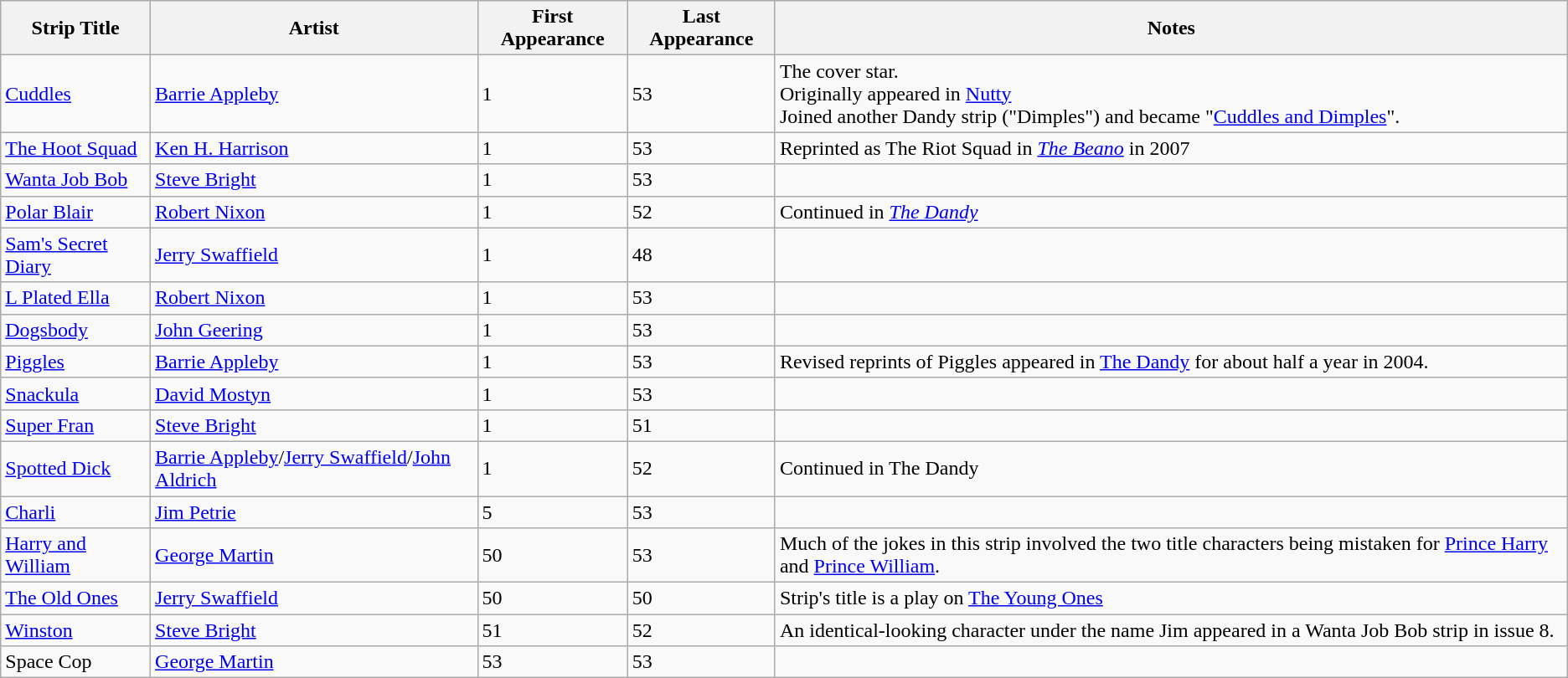<table class="wikitable sortable">
<tr>
<th>Strip Title</th>
<th>Artist</th>
<th>First Appearance</th>
<th>Last Appearance</th>
<th>Notes</th>
</tr>
<tr>
<td><a href='#'>Cuddles</a></td>
<td><a href='#'>Barrie Appleby</a></td>
<td>1</td>
<td>53</td>
<td>The cover star.<br>Originally appeared in <a href='#'>Nutty</a><br>Joined another Dandy strip ("Dimples") and became "<a href='#'>Cuddles and Dimples</a>".</td>
</tr>
<tr>
<td><a href='#'>The Hoot Squad</a></td>
<td><a href='#'>Ken H. Harrison</a></td>
<td>1</td>
<td>53</td>
<td>Reprinted as The Riot Squad in <em><a href='#'>The Beano</a></em> in 2007</td>
</tr>
<tr>
<td><a href='#'>Wanta Job Bob</a></td>
<td><a href='#'>Steve Bright</a></td>
<td>1</td>
<td>53</td>
<td></td>
</tr>
<tr>
<td><a href='#'>Polar Blair</a></td>
<td><a href='#'>Robert Nixon</a></td>
<td>1</td>
<td>52</td>
<td>Continued in <em><a href='#'>The Dandy</a></em></td>
</tr>
<tr>
<td><a href='#'>Sam's Secret Diary</a></td>
<td><a href='#'>Jerry Swaffield</a></td>
<td>1</td>
<td>48</td>
<td></td>
</tr>
<tr>
<td><a href='#'>L Plated Ella</a></td>
<td><a href='#'>Robert Nixon</a></td>
<td>1</td>
<td>53</td>
<td></td>
</tr>
<tr>
<td><a href='#'>Dogsbody</a></td>
<td><a href='#'>John Geering</a></td>
<td>1</td>
<td>53</td>
<td></td>
</tr>
<tr>
<td><a href='#'>Piggles</a></td>
<td><a href='#'>Barrie Appleby</a></td>
<td>1</td>
<td>53</td>
<td>Revised reprints of Piggles appeared in <a href='#'>The Dandy</a> for about half a year in 2004.</td>
</tr>
<tr>
<td><a href='#'>Snackula</a></td>
<td><a href='#'>David Mostyn</a></td>
<td>1</td>
<td>53</td>
<td></td>
</tr>
<tr>
<td><a href='#'>Super Fran</a></td>
<td><a href='#'>Steve Bright</a></td>
<td>1</td>
<td>51</td>
<td></td>
</tr>
<tr>
<td><a href='#'>Spotted Dick</a></td>
<td><a href='#'>Barrie Appleby</a>/<a href='#'>Jerry Swaffield</a>/<a href='#'>John Aldrich</a></td>
<td>1</td>
<td>52</td>
<td>Continued in The Dandy</td>
</tr>
<tr>
<td><a href='#'>Charli</a></td>
<td><a href='#'>Jim Petrie</a></td>
<td>5</td>
<td>53</td>
<td></td>
</tr>
<tr>
<td><a href='#'>Harry and William</a></td>
<td><a href='#'>George Martin</a></td>
<td>50</td>
<td>53</td>
<td>Much of the jokes in this strip involved the two title characters being mistaken for <a href='#'>Prince Harry</a> and <a href='#'>Prince William</a>.</td>
</tr>
<tr>
<td><a href='#'>The Old Ones</a></td>
<td><a href='#'>Jerry Swaffield</a></td>
<td>50</td>
<td>50</td>
<td>Strip's title is a play on <a href='#'>The Young Ones</a></td>
</tr>
<tr>
<td><a href='#'>Winston</a></td>
<td><a href='#'>Steve Bright</a></td>
<td>51</td>
<td>52</td>
<td>An identical-looking character under the name Jim appeared in a Wanta Job Bob strip in issue 8.</td>
</tr>
<tr>
<td>Space Cop</td>
<td><a href='#'>George Martin</a></td>
<td>53</td>
<td>53</td>
<td></td>
</tr>
</table>
